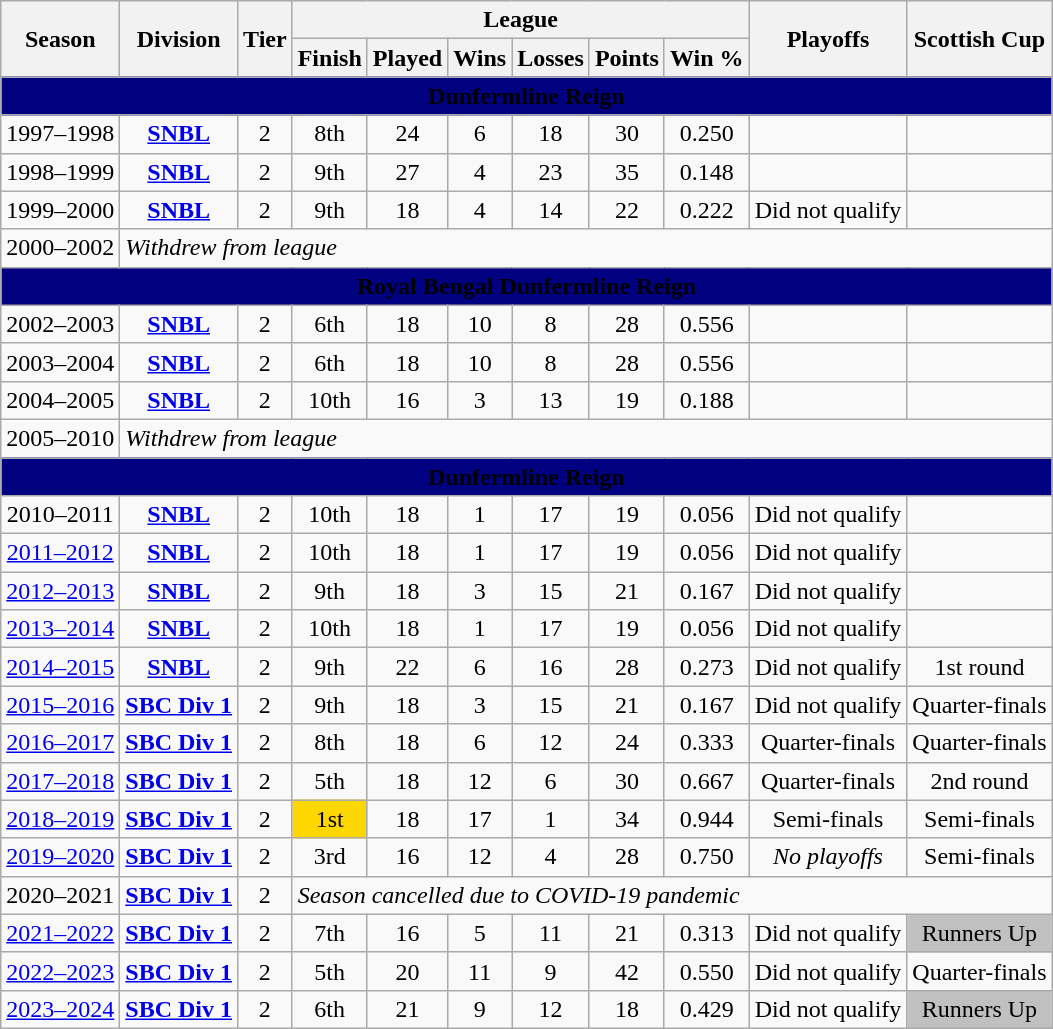<table class="wikitable" style="font-size:100%;">
<tr bgcolor="#efefef">
<th rowspan="2">Season</th>
<th rowspan="2">Division</th>
<th rowspan="2">Tier</th>
<th colspan="6">League</th>
<th rowspan="2">Playoffs</th>
<th rowspan="2">Scottish Cup</th>
</tr>
<tr>
<th>Finish</th>
<th>Played</th>
<th>Wins</th>
<th>Losses</th>
<th>Points</th>
<th>Win %</th>
</tr>
<tr>
<td colspan="13" align=center bgcolor="#000080"><span><strong>Dunfermline Reign</strong></span></td>
</tr>
<tr>
<td style="text-align:center;">1997–1998</td>
<td style="text-align:center;"><strong><a href='#'>SNBL</a></strong></td>
<td style="text-align:center;">2</td>
<td style="text-align:center;">8th</td>
<td style="text-align:center;">24</td>
<td style="text-align:center;">6</td>
<td style="text-align:center;">18</td>
<td style="text-align:center;">30</td>
<td style="text-align:center;">0.250</td>
<td style="text-align:center;"></td>
<td style="text-align:center;"></td>
</tr>
<tr>
<td style="text-align:center;">1998–1999</td>
<td style="text-align:center;"><strong><a href='#'>SNBL</a></strong></td>
<td style="text-align:center;">2</td>
<td style="text-align:center;">9th</td>
<td style="text-align:center;">27</td>
<td style="text-align:center;">4</td>
<td style="text-align:center;">23</td>
<td style="text-align:center;">35</td>
<td style="text-align:center;">0.148</td>
<td style="text-align:center;"></td>
<td style="text-align:center;"></td>
</tr>
<tr>
<td style="text-align:center;">1999–2000</td>
<td style="text-align:center;"><strong><a href='#'>SNBL</a></strong></td>
<td style="text-align:center;">2</td>
<td style="text-align:center;">9th</td>
<td style="text-align:center;">18</td>
<td style="text-align:center;">4</td>
<td style="text-align:center;">14</td>
<td style="text-align:center;">22</td>
<td style="text-align:center;">0.222</td>
<td style="text-align:center;">Did not qualify</td>
<td style="text-align:center;"></td>
</tr>
<tr>
<td style="text-align:center;">2000–2002</td>
<td colspan=10><em>Withdrew from league</em></td>
</tr>
<tr>
<td colspan="13" align=center bgcolor="#000080"><span><strong>Royal Bengal Dunfermline Reign</strong></span></td>
</tr>
<tr>
<td style="text-align:center;">2002–2003</td>
<td style="text-align:center;"><strong><a href='#'>SNBL</a></strong></td>
<td style="text-align:center;">2</td>
<td style="text-align:center;">6th</td>
<td style="text-align:center;">18</td>
<td style="text-align:center;">10</td>
<td style="text-align:center;">8</td>
<td style="text-align:center;">28</td>
<td style="text-align:center;">0.556</td>
<td style="text-align:center;"></td>
<td style="text-align:center;"></td>
</tr>
<tr>
<td style="text-align:center;">2003–2004</td>
<td style="text-align:center;"><strong><a href='#'>SNBL</a></strong></td>
<td style="text-align:center;">2</td>
<td style="text-align:center;">6th</td>
<td style="text-align:center;">18</td>
<td style="text-align:center;">10</td>
<td style="text-align:center;">8</td>
<td style="text-align:center;">28</td>
<td style="text-align:center;">0.556</td>
<td style="text-align:center;"></td>
<td style="text-align:center;"></td>
</tr>
<tr>
<td style="text-align:center;">2004–2005</td>
<td style="text-align:center;"><strong><a href='#'>SNBL</a></strong></td>
<td style="text-align:center;">2</td>
<td style="text-align:center;">10th</td>
<td style="text-align:center;">16</td>
<td style="text-align:center;">3</td>
<td style="text-align:center;">13</td>
<td style="text-align:center;">19</td>
<td style="text-align:center;">0.188</td>
<td style="text-align:center;"></td>
<td style="text-align:center;"></td>
</tr>
<tr>
<td style="text-align:center;">2005–2010</td>
<td colspan=10><em>Withdrew from league</em></td>
</tr>
<tr>
<td colspan="13" align=center bgcolor="#000080"><span><strong>Dunfermline Reign</strong></span></td>
</tr>
<tr>
<td style="text-align:center;">2010–2011</td>
<td style="text-align:center;"><strong><a href='#'>SNBL</a></strong></td>
<td style="text-align:center;">2</td>
<td style="text-align:center;">10th</td>
<td style="text-align:center;">18</td>
<td style="text-align:center;">1</td>
<td style="text-align:center;">17</td>
<td style="text-align:center;">19</td>
<td style="text-align:center;">0.056</td>
<td style="text-align:center;">Did not qualify</td>
<td style="text-align:center;"></td>
</tr>
<tr>
<td style="text-align:center;"><a href='#'>2011–2012</a></td>
<td style="text-align:center;"><strong><a href='#'>SNBL</a></strong></td>
<td style="text-align:center;">2</td>
<td style="text-align:center;">10th</td>
<td style="text-align:center;">18</td>
<td style="text-align:center;">1</td>
<td style="text-align:center;">17</td>
<td style="text-align:center;">19</td>
<td style="text-align:center;">0.056</td>
<td style="text-align:center;">Did not qualify</td>
<td style="text-align:center;"></td>
</tr>
<tr>
<td style="text-align:center;"><a href='#'>2012–2013</a></td>
<td style="text-align:center;"><strong><a href='#'>SNBL</a></strong></td>
<td style="text-align:center;">2</td>
<td style="text-align:center;">9th</td>
<td style="text-align:center;">18</td>
<td style="text-align:center;">3</td>
<td style="text-align:center;">15</td>
<td style="text-align:center;">21</td>
<td style="text-align:center;">0.167</td>
<td style="text-align:center;">Did not qualify</td>
<td style="text-align:center;"></td>
</tr>
<tr>
<td style="text-align:center;"><a href='#'>2013–2014</a></td>
<td style="text-align:center;"><strong><a href='#'>SNBL</a></strong></td>
<td style="text-align:center;">2</td>
<td style="text-align:center;">10th</td>
<td style="text-align:center;">18</td>
<td style="text-align:center;">1</td>
<td style="text-align:center;">17</td>
<td style="text-align:center;">19</td>
<td style="text-align:center;">0.056</td>
<td style="text-align:center;">Did not qualify</td>
<td style="text-align:center;"></td>
</tr>
<tr>
<td style="text-align:center;"><a href='#'>2014–2015</a></td>
<td style="text-align:center;"><strong><a href='#'>SNBL</a></strong></td>
<td style="text-align:center;">2</td>
<td style="text-align:center;">9th</td>
<td style="text-align:center;">22</td>
<td style="text-align:center;">6</td>
<td style="text-align:center;">16</td>
<td style="text-align:center;">28</td>
<td style="text-align:center;">0.273</td>
<td style="text-align:center;">Did not qualify</td>
<td style="text-align:center;">1st round</td>
</tr>
<tr>
<td style="text-align:center;"><a href='#'>2015–2016</a></td>
<td style="text-align:center;"><strong><a href='#'>SBC Div 1</a></strong></td>
<td style="text-align:center;">2</td>
<td style="text-align:center;">9th</td>
<td style="text-align:center;">18</td>
<td style="text-align:center;">3</td>
<td style="text-align:center;">15</td>
<td style="text-align:center;">21</td>
<td style="text-align:center;">0.167</td>
<td style="text-align:center;">Did not qualify</td>
<td style="text-align:center;">Quarter-finals</td>
</tr>
<tr>
<td style="text-align:center;"><a href='#'>2016–2017</a></td>
<td style="text-align:center;"><strong><a href='#'>SBC Div 1</a></strong></td>
<td style="text-align:center;">2</td>
<td style="text-align:center;">8th</td>
<td style="text-align:center;">18</td>
<td style="text-align:center;">6</td>
<td style="text-align:center;">12</td>
<td style="text-align:center;">24</td>
<td style="text-align:center;">0.333</td>
<td style="text-align:center;">Quarter-finals</td>
<td style="text-align:center;">Quarter-finals</td>
</tr>
<tr>
<td style="text-align:center;"><a href='#'>2017–2018</a></td>
<td style="text-align:center;"><strong><a href='#'>SBC Div 1</a></strong></td>
<td style="text-align:center;">2</td>
<td style="text-align:center;">5th</td>
<td style="text-align:center;">18</td>
<td style="text-align:center;">12</td>
<td style="text-align:center;">6</td>
<td style="text-align:center;">30</td>
<td style="text-align:center;">0.667</td>
<td style="text-align:center;">Quarter-finals</td>
<td style="text-align:center;">2nd round</td>
</tr>
<tr>
<td style="text-align:center;"><a href='#'>2018–2019</a></td>
<td style="text-align:center;"><strong><a href='#'>SBC Div 1</a></strong></td>
<td style="text-align:center;">2</td>
<td style="text-align:center;"bgcolor=gold>1st</td>
<td style="text-align:center;">18</td>
<td style="text-align:center;">17</td>
<td style="text-align:center;">1</td>
<td style="text-align:center;">34</td>
<td style="text-align:center;">0.944</td>
<td style="text-align:center;">Semi-finals</td>
<td style="text-align:center;">Semi-finals</td>
</tr>
<tr>
<td style="text-align:center;"><a href='#'>2019–2020</a></td>
<td style="text-align:center;"><strong><a href='#'>SBC Div 1</a></strong></td>
<td style="text-align:center;">2</td>
<td style="text-align:center;">3rd</td>
<td style="text-align:center;">16</td>
<td style="text-align:center;">12</td>
<td style="text-align:center;">4</td>
<td style="text-align:center;">28</td>
<td style="text-align:center;">0.750</td>
<td style="text-align:center;"><em>No playoffs</em></td>
<td style="text-align:center;">Semi-finals</td>
</tr>
<tr>
<td style="text-align:center;">2020–2021</td>
<td style="text-align:center;"><strong><a href='#'>SBC Div 1</a></strong></td>
<td style="text-align:center;">2</td>
<td colspan=8><em>Season cancelled due to COVID-19 pandemic</em></td>
</tr>
<tr>
<td style="text-align:center;"><a href='#'>2021–2022</a></td>
<td style="text-align:center;"><strong><a href='#'>SBC Div 1</a></strong></td>
<td style="text-align:center;">2</td>
<td style="text-align:center;">7th</td>
<td style="text-align:center;">16</td>
<td style="text-align:center;">5</td>
<td style="text-align:center;">11</td>
<td style="text-align:center;">21</td>
<td style="text-align:center;">0.313</td>
<td style="text-align:center;">Did not qualify</td>
<td style="text-align:center;"bgcolor=silver>Runners Up</td>
</tr>
<tr>
<td style="text-align:center;"><a href='#'>2022–2023</a></td>
<td style="text-align:center;"><strong><a href='#'>SBC Div 1</a></strong></td>
<td style="text-align:center;">2</td>
<td style="text-align:center;">5th</td>
<td style="text-align:center;">20</td>
<td style="text-align:center;">11</td>
<td style="text-align:center;">9</td>
<td style="text-align:center;">42</td>
<td style="text-align:center;">0.550</td>
<td style="text-align:center;">Did not qualify</td>
<td style="text-align:center;">Quarter-finals</td>
</tr>
<tr>
<td style="text-align:center;"><a href='#'>2023–2024</a></td>
<td style="text-align:center;"><strong><a href='#'>SBC Div 1</a></strong></td>
<td style="text-align:center;">2</td>
<td style="text-align:center;">6th</td>
<td style="text-align:center;">21</td>
<td style="text-align:center;">9</td>
<td style="text-align:center;">12</td>
<td style="text-align:center;">18</td>
<td style="text-align:center;">0.429</td>
<td style="text-align:center;">Did not qualify</td>
<td style="text-align:center;"bgcolor=silver>Runners Up</td>
</tr>
</table>
